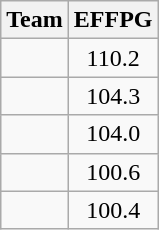<table class=wikitable>
<tr>
<th>Team</th>
<th>EFFPG</th>
</tr>
<tr>
<td></td>
<td align=center>110.2</td>
</tr>
<tr>
<td></td>
<td align=center>104.3</td>
</tr>
<tr>
<td></td>
<td align=center>104.0</td>
</tr>
<tr>
<td></td>
<td align=center>100.6</td>
</tr>
<tr>
<td></td>
<td align=center>100.4</td>
</tr>
</table>
